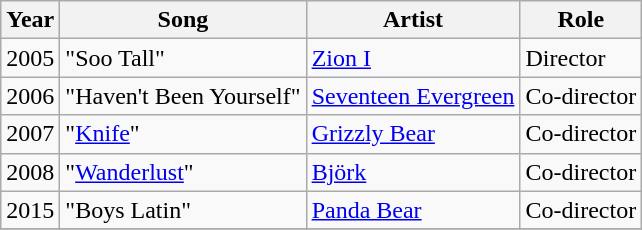<table class="wikitable">
<tr>
<th>Year</th>
<th>Song</th>
<th>Artist</th>
<th>Role</th>
</tr>
<tr>
<td>2005</td>
<td>"Soo Tall"</td>
<td><a href='#'>Zion I</a></td>
<td>Director</td>
</tr>
<tr>
<td>2006</td>
<td>"Haven't Been Yourself"</td>
<td><a href='#'>Seventeen Evergreen</a></td>
<td>Co-director</td>
</tr>
<tr>
<td>2007</td>
<td>"<a href='#'>Knife</a>"</td>
<td><a href='#'>Grizzly Bear</a></td>
<td>Co-director</td>
</tr>
<tr>
<td>2008</td>
<td>"<a href='#'>Wanderlust</a>"</td>
<td><a href='#'>Björk</a></td>
<td>Co-director</td>
</tr>
<tr>
<td>2015</td>
<td>"Boys Latin"</td>
<td><a href='#'>Panda Bear</a></td>
<td>Co-director</td>
</tr>
<tr>
</tr>
</table>
